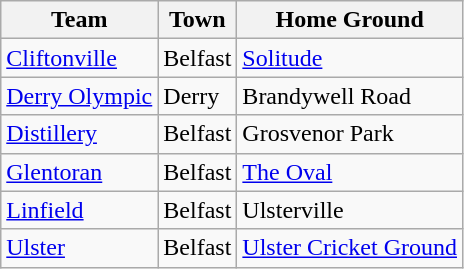<table class="wikitable sortable">
<tr>
<th>Team</th>
<th>Town</th>
<th>Home Ground</th>
</tr>
<tr>
<td><a href='#'>Cliftonville</a></td>
<td>Belfast</td>
<td><a href='#'>Solitude</a></td>
</tr>
<tr>
<td><a href='#'>Derry Olympic</a></td>
<td>Derry</td>
<td>Brandywell Road</td>
</tr>
<tr>
<td><a href='#'>Distillery</a></td>
<td>Belfast</td>
<td>Grosvenor Park</td>
</tr>
<tr>
<td><a href='#'>Glentoran</a></td>
<td>Belfast</td>
<td><a href='#'>The Oval</a></td>
</tr>
<tr>
<td><a href='#'>Linfield</a></td>
<td>Belfast</td>
<td>Ulsterville</td>
</tr>
<tr>
<td><a href='#'>Ulster</a></td>
<td>Belfast</td>
<td><a href='#'>Ulster Cricket Ground</a></td>
</tr>
</table>
